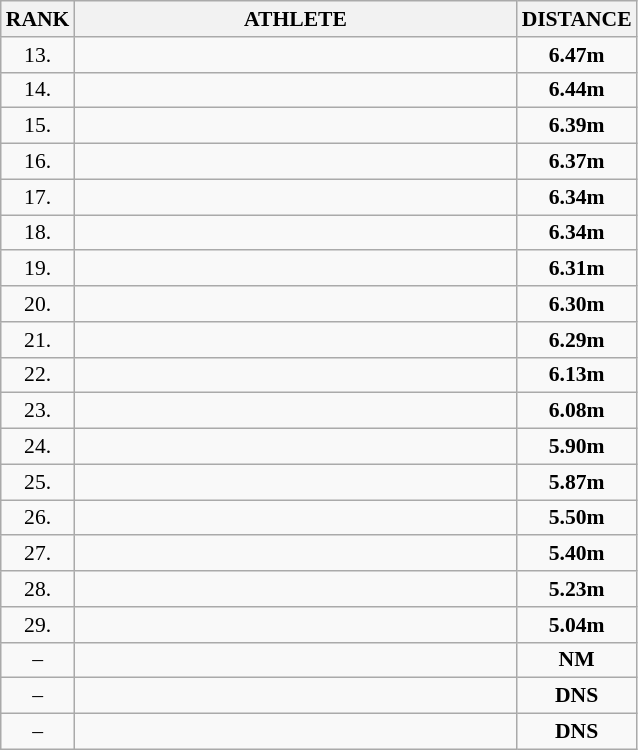<table class="wikitable" style="border-collapse: collapse; font-size: 90%;">
<tr>
<th>RANK</th>
<th align="center" style="width: 20em">ATHLETE</th>
<th>DISTANCE</th>
</tr>
<tr>
<td align="center">13.</td>
<td></td>
<td align="center"><strong>6.47m</strong></td>
</tr>
<tr>
<td align="center">14.</td>
<td></td>
<td align="center"><strong>6.44m</strong></td>
</tr>
<tr>
<td align="center">15.</td>
<td></td>
<td align="center"><strong>6.39m</strong></td>
</tr>
<tr>
<td align="center">16.</td>
<td></td>
<td align="center"><strong>6.37m</strong></td>
</tr>
<tr>
<td align="center">17.</td>
<td></td>
<td align="center"><strong>6.34m</strong></td>
</tr>
<tr>
<td align="center">18.</td>
<td></td>
<td align="center"><strong>6.34m</strong></td>
</tr>
<tr>
<td align="center">19.</td>
<td></td>
<td align="center"><strong>6.31m</strong></td>
</tr>
<tr>
<td align="center">20.</td>
<td></td>
<td align="center"><strong>6.30m</strong></td>
</tr>
<tr>
<td align="center">21.</td>
<td></td>
<td align="center"><strong>6.29m</strong></td>
</tr>
<tr>
<td align="center">22.</td>
<td></td>
<td align="center"><strong>6.13m</strong></td>
</tr>
<tr>
<td align="center">23.</td>
<td></td>
<td align="center"><strong>6.08m</strong></td>
</tr>
<tr>
<td align="center">24.</td>
<td></td>
<td align="center"><strong>5.90m</strong></td>
</tr>
<tr>
<td align="center">25.</td>
<td></td>
<td align="center"><strong>5.87m</strong></td>
</tr>
<tr>
<td align="center">26.</td>
<td></td>
<td align="center"><strong>5.50m</strong></td>
</tr>
<tr>
<td align="center">27.</td>
<td></td>
<td align="center"><strong>5.40m</strong></td>
</tr>
<tr>
<td align="center">28.</td>
<td></td>
<td align="center"><strong>5.23m</strong></td>
</tr>
<tr>
<td align="center">29.</td>
<td></td>
<td align="center"><strong>5.04m</strong></td>
</tr>
<tr>
<td align="center">–</td>
<td></td>
<td align="center"><strong>NM</strong></td>
</tr>
<tr>
<td align="center">–</td>
<td></td>
<td align="center"><strong>DNS</strong></td>
</tr>
<tr>
<td align="center">–</td>
<td></td>
<td align="center"><strong>DNS</strong></td>
</tr>
</table>
